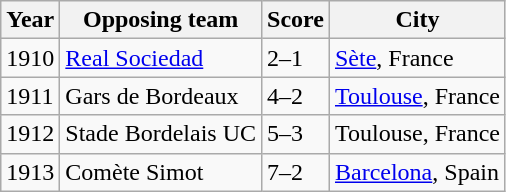<table class="wikitable">
<tr>
<th>Year</th>
<th>Opposing team</th>
<th>Score</th>
<th>City</th>
</tr>
<tr>
<td>1910</td>
<td> <a href='#'>Real Sociedad</a></td>
<td>2–1</td>
<td><a href='#'>Sète</a>, France</td>
</tr>
<tr>
<td>1911</td>
<td> Gars de Bordeaux</td>
<td>4–2</td>
<td><a href='#'>Toulouse</a>, France</td>
</tr>
<tr>
<td>1912</td>
<td> Stade Bordelais UC</td>
<td>5–3</td>
<td>Toulouse, France</td>
</tr>
<tr>
<td>1913</td>
<td> Comète Simot</td>
<td>7–2</td>
<td><a href='#'>Barcelona</a>, Spain</td>
</tr>
</table>
